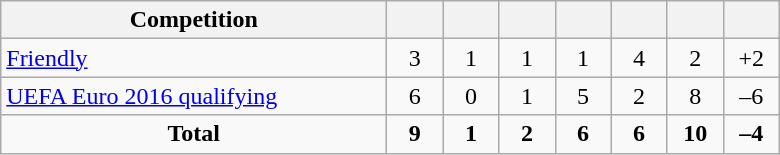<table class="wikitable" style="text-align: center;">
<tr>
<th width=250>Competition</th>
<th width=30></th>
<th width=30></th>
<th width=30></th>
<th width=30></th>
<th width=30></th>
<th width=30></th>
<th width=30></th>
</tr>
<tr>
<td align=left><a href='#'>Friendly</a></td>
<td>3</td>
<td>1</td>
<td>1</td>
<td>1</td>
<td>4</td>
<td>2</td>
<td>+2</td>
</tr>
<tr>
<td align=left><a href='#'>UEFA Euro 2016 qualifying</a></td>
<td>6</td>
<td>0</td>
<td>1</td>
<td>5</td>
<td>2</td>
<td>8</td>
<td>–6</td>
</tr>
<tr>
<td><strong>Total</strong></td>
<td><strong>9</strong></td>
<td><strong>1</strong></td>
<td><strong>2</strong></td>
<td><strong>6</strong></td>
<td><strong>6</strong></td>
<td><strong>10</strong></td>
<td><strong>–4</strong></td>
</tr>
</table>
